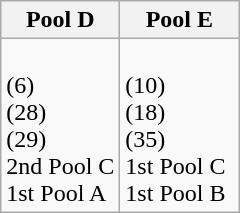<table class="wikitable">
<tr>
<th width=50%>Pool D</th>
<th width=50%>Pool E</th>
</tr>
<tr>
<td><br> (6)<br>
 (28)<br>
 (29)<br>
2nd Pool C<br>
1st Pool A</td>
<td><br> (10)<br>
 (18)<br>
 (35)<br>
1st Pool C<br>
1st Pool B</td>
</tr>
</table>
